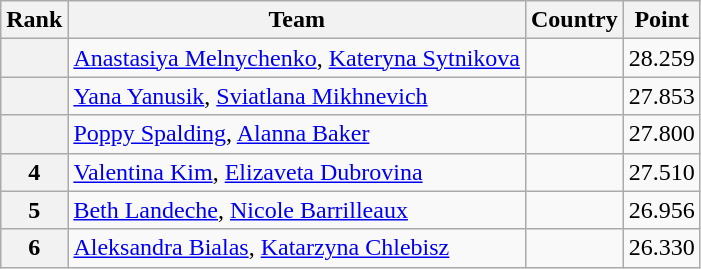<table class="wikitable sortable">
<tr>
<th>Rank</th>
<th>Team</th>
<th>Country</th>
<th>Point</th>
</tr>
<tr>
<th></th>
<td><a href='#'>Anastasiya Melnychenko</a>, <a href='#'>Kateryna Sytnikova</a></td>
<td></td>
<td>28.259</td>
</tr>
<tr>
<th></th>
<td><a href='#'>Yana Yanusik</a>, <a href='#'>Sviatlana Mikhnevich</a></td>
<td></td>
<td>27.853</td>
</tr>
<tr>
<th></th>
<td><a href='#'>Poppy Spalding</a>, <a href='#'>Alanna Baker</a></td>
<td></td>
<td>27.800</td>
</tr>
<tr>
<th>4</th>
<td><a href='#'>Valentina Kim</a>, <a href='#'>Elizaveta Dubrovina</a></td>
<td></td>
<td>27.510</td>
</tr>
<tr>
<th>5</th>
<td><a href='#'>Beth Landeche</a>, <a href='#'>Nicole Barrilleaux</a></td>
<td></td>
<td>26.956</td>
</tr>
<tr>
<th>6</th>
<td><a href='#'>Aleksandra Bialas</a>, <a href='#'>Katarzyna Chlebisz</a></td>
<td></td>
<td>26.330</td>
</tr>
</table>
